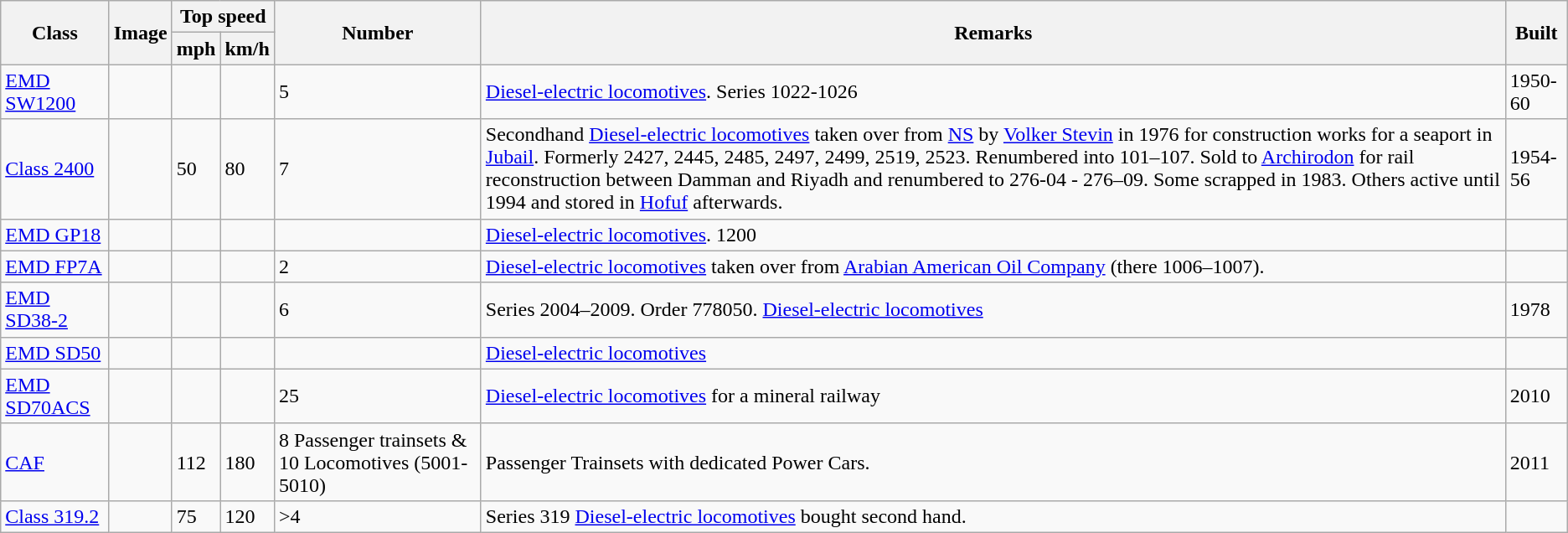<table class="wikitable">
<tr style="background:#f9f9f9;">
<th rowspan="2">Class</th>
<th rowspan="2">Image</th>
<th colspan="2">Top speed</th>
<th rowspan="2">Number</th>
<th rowspan="2">Remarks</th>
<th rowspan="2">Built</th>
</tr>
<tr style="background:#f9f9f9;">
<th>mph</th>
<th>km/h</th>
</tr>
<tr>
<td><a href='#'>EMD SW1200</a></td>
<td></td>
<td></td>
<td></td>
<td>5</td>
<td><a href='#'>Diesel-electric locomotives</a>. Series 1022-1026</td>
<td>1950-60</td>
</tr>
<tr>
<td><a href='#'>Class 2400</a></td>
<td></td>
<td>50</td>
<td>80</td>
<td>7</td>
<td>Secondhand <a href='#'>Diesel-electric locomotives</a> taken over from <a href='#'>NS</a> by <a href='#'>Volker Stevin</a> in 1976 for construction works for a seaport in <a href='#'>Jubail</a>. Formerly 2427, 2445, 2485, 2497, 2499, 2519, 2523. Renumbered into 101–107. Sold to <a href='#'>Archirodon</a> for rail reconstruction between Damman and Riyadh and renumbered to 276-04 - 276–09. Some scrapped in 1983. Others active until 1994 and stored in <a href='#'>Hofuf</a> afterwards.</td>
<td>1954-56</td>
</tr>
<tr>
<td><a href='#'>EMD GP18</a></td>
<td></td>
<td></td>
<td></td>
<td></td>
<td><a href='#'>Diesel-electric locomotives</a>. 1200</td>
<td></td>
</tr>
<tr>
<td><a href='#'>EMD FP7A</a></td>
<td></td>
<td></td>
<td></td>
<td>2</td>
<td><a href='#'>Diesel-electric locomotives</a> taken over from <a href='#'>Arabian American Oil Company</a> (there 1006–1007).</td>
<td></td>
</tr>
<tr>
<td><a href='#'>EMD SD38-2</a></td>
<td></td>
<td></td>
<td></td>
<td>6</td>
<td>Series 2004–2009. Order 778050. <a href='#'>Diesel-electric locomotives</a></td>
<td>1978</td>
</tr>
<tr>
<td><a href='#'>EMD SD50</a></td>
<td></td>
<td></td>
<td></td>
<td></td>
<td><a href='#'>Diesel-electric locomotives</a></td>
<td></td>
</tr>
<tr>
<td><a href='#'>EMD SD70ACS</a></td>
<td></td>
<td></td>
<td></td>
<td>25</td>
<td><a href='#'>Diesel-electric locomotives</a> for a mineral railway</td>
<td>2010</td>
</tr>
<tr>
<td><a href='#'>CAF</a></td>
<td></td>
<td>112</td>
<td>180</td>
<td>8 Passenger trainsets & 10 Locomotives (5001-5010)</td>
<td>Passenger Trainsets with dedicated Power Cars.</td>
<td>2011</td>
</tr>
<tr>
<td><a href='#'>Class 319.2</a></td>
<td></td>
<td>75</td>
<td>120</td>
<td>>4</td>
<td>Series 319 <a href='#'>Diesel-electric locomotives</a> bought second hand.</td>
<td></td>
</tr>
</table>
